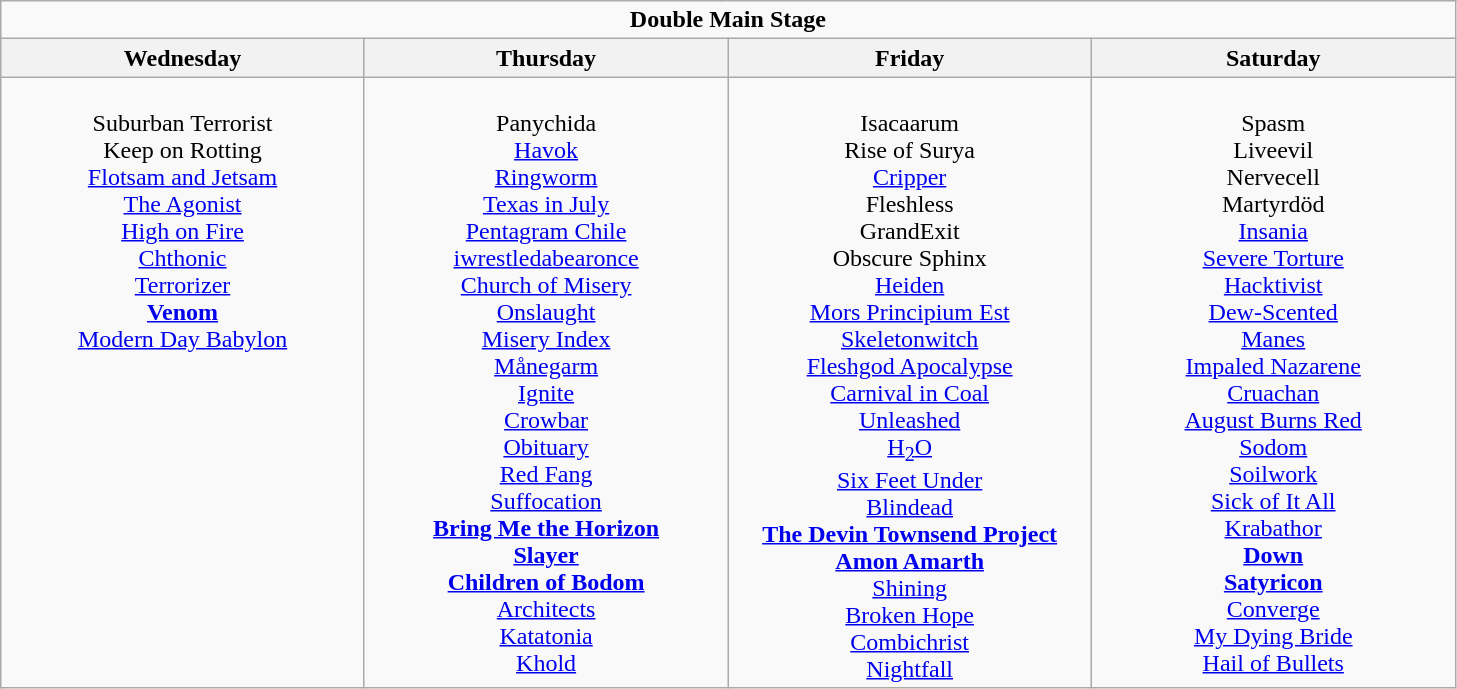<table class="wikitable">
<tr>
<td colspan="4" align="center"><strong>Double Main Stage</strong></td>
</tr>
<tr>
<th>Wednesday</th>
<th>Thursday</th>
<th>Friday</th>
<th>Saturday</th>
</tr>
<tr>
<td valign="top" align="center" width=235><br>Suburban Terrorist<br>
Keep on Rotting<br>
<a href='#'>Flotsam and Jetsam</a><br>
<a href='#'>The Agonist</a><br>
<a href='#'>High on Fire</a><br>
<a href='#'>Chthonic</a><br>
<a href='#'>Terrorizer</a><br>
<strong><a href='#'>Venom</a></strong><br>
<a href='#'>Modern Day Babylon</a></td>
<td valign="top" align="center" width=235><br>Panychida<br>
<a href='#'>Havok</a><br>
<a href='#'>Ringworm</a><br>
<a href='#'>Texas in July</a><br>
<a href='#'>Pentagram Chile</a><br>
<a href='#'>iwrestledabearonce</a><br>
<a href='#'>Church of Misery</a><br>
<a href='#'>Onslaught</a><br>
<a href='#'>Misery Index</a><br>
<a href='#'>Månegarm</a><br>
<a href='#'>Ignite</a><br>
<a href='#'>Crowbar</a><br>
<a href='#'>Obituary</a><br>
<a href='#'>Red Fang</a><br>
<a href='#'>Suffocation</a><br>
<strong><a href='#'>Bring Me the Horizon</a></strong><br>
<strong><a href='#'>Slayer</a></strong><br>
<strong><a href='#'>Children of Bodom</a></strong><br>
<a href='#'>Architects</a><br>
<a href='#'>Katatonia</a><br>
<a href='#'>Khold</a></td>
<td valign="top" align="center" width=235><br>Isacaarum<br>
Rise of Surya<br>
<a href='#'>Cripper</a><br>
Fleshless<br>
GrandExit<br>
Obscure Sphinx<br>
<a href='#'>Heiden</a><br>
<a href='#'>Mors Principium Est</a><br>
<a href='#'>Skeletonwitch</a><br>
<a href='#'>Fleshgod Apocalypse</a><br>
<a href='#'>Carnival in Coal</a><br>
<a href='#'>Unleashed</a><br>
<a href='#'>H<sub>2</sub>O</a><br>
<a href='#'>Six Feet Under</a><br>
<a href='#'>Blindead</a><br>
<strong><a href='#'>The Devin Townsend Project</a></strong><br>
<strong><a href='#'>Amon Amarth</a></strong><br>
<a href='#'>Shining</a><br>
<a href='#'>Broken Hope</a><br>
<a href='#'>Combichrist</a><br>
<a href='#'>Nightfall</a></td>
<td valign="top" align="center" width=235><br>Spasm<br>
Liveevil<br>
Nervecell<br>
Martyrdöd<br>
<a href='#'>Insania</a><br>
<a href='#'>Severe Torture</a><br>
<a href='#'>Hacktivist</a><br>
<a href='#'>Dew-Scented</a><br>
<a href='#'>Manes</a><br>
<a href='#'>Impaled Nazarene</a><br>
<a href='#'>Cruachan</a><br>
<a href='#'>August Burns Red</a><br>
<a href='#'>Sodom</a><br>
<a href='#'>Soilwork</a><br>
<a href='#'>Sick of It All</a><br>
<a href='#'>Krabathor</a><br>
<strong><a href='#'>Down</a></strong><br>
<strong><a href='#'>Satyricon</a></strong><br>
<a href='#'>Converge</a><br>
<a href='#'>My Dying Bride</a><br>
<a href='#'>Hail of Bullets</a></td>
</tr>
</table>
